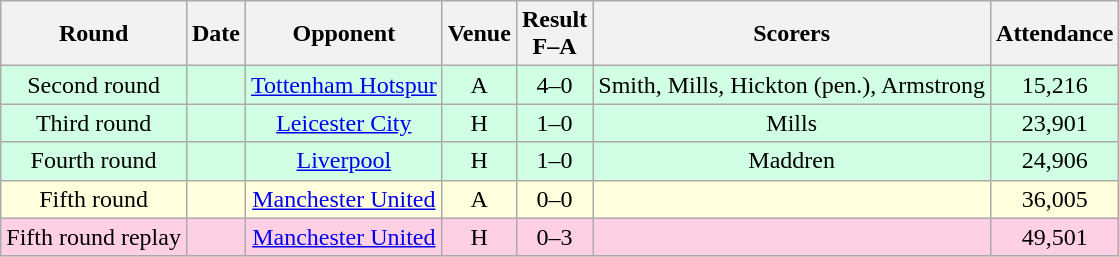<table class="wikitable sortable" style="text-align:center;">
<tr>
<th>Round</th>
<th>Date</th>
<th>Opponent</th>
<th>Venue</th>
<th>Result<br>F–A</th>
<th class=unsortable>Scorers</th>
<th>Attendance</th>
</tr>
<tr bgcolor="#d0ffe3">
<td>Second round</td>
<td></td>
<td><a href='#'>Tottenham Hotspur</a></td>
<td>A</td>
<td>4–0</td>
<td>Smith, Mills, Hickton (pen.), Armstrong</td>
<td>15,216</td>
</tr>
<tr bgcolor="#d0ffe3">
<td>Third round</td>
<td></td>
<td><a href='#'>Leicester City</a></td>
<td>H</td>
<td>1–0</td>
<td>Mills</td>
<td>23,901</td>
</tr>
<tr bgcolor="#d0ffe3">
<td>Fourth round</td>
<td></td>
<td><a href='#'>Liverpool</a></td>
<td>H</td>
<td>1–0</td>
<td>Maddren</td>
<td>24,906</td>
</tr>
<tr bgcolor="#ffffdd">
<td>Fifth round</td>
<td></td>
<td><a href='#'>Manchester United</a></td>
<td>A</td>
<td>0–0</td>
<td></td>
<td>36,005</td>
</tr>
<tr bgcolor="#ffd0e3">
<td>Fifth round replay</td>
<td></td>
<td><a href='#'>Manchester United</a></td>
<td>H</td>
<td>0–3</td>
<td></td>
<td>49,501</td>
</tr>
</table>
